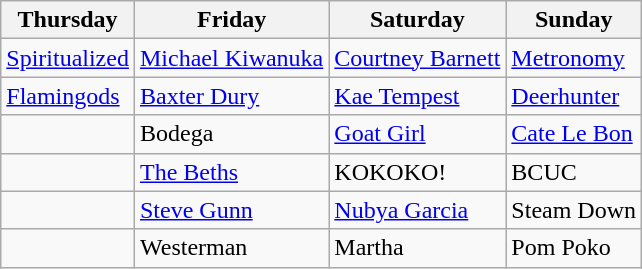<table class="wikitable">
<tr>
<th>Thursday</th>
<th>Friday</th>
<th>Saturday</th>
<th>Sunday</th>
</tr>
<tr>
<td><a href='#'>Spiritualized</a></td>
<td><a href='#'>Michael Kiwanuka</a></td>
<td><a href='#'>Courtney Barnett</a></td>
<td><a href='#'>Metronomy</a></td>
</tr>
<tr>
<td><a href='#'>Flamingods</a></td>
<td><a href='#'>Baxter Dury</a></td>
<td><a href='#'>Kae Tempest</a></td>
<td><a href='#'>Deerhunter</a></td>
</tr>
<tr>
<td></td>
<td>Bodega</td>
<td><a href='#'>Goat Girl</a></td>
<td><a href='#'>Cate Le Bon</a></td>
</tr>
<tr>
<td></td>
<td><a href='#'>The Beths</a></td>
<td>KOKOKO!</td>
<td>BCUC</td>
</tr>
<tr>
<td></td>
<td><a href='#'>Steve Gunn</a></td>
<td><a href='#'>Nubya Garcia</a></td>
<td>Steam Down</td>
</tr>
<tr>
<td></td>
<td>Westerman</td>
<td>Martha</td>
<td>Pom Poko</td>
</tr>
</table>
